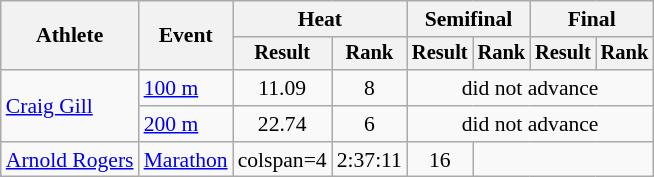<table class="wikitable" style="font-size:90%; text-align:center">
<tr>
<th rowspan=2>Athlete</th>
<th rowspan=2>Event</th>
<th colspan=2>Heat</th>
<th colspan=2>Semifinal</th>
<th colspan=2>Final</th>
</tr>
<tr style="font-size:95%">
<th>Result</th>
<th>Rank</th>
<th>Result</th>
<th>Rank</th>
<th>Result</th>
<th>Rank</th>
</tr>
<tr>
<td align=left rowspan=2><a href='#'>Craig Gill</a></td>
<td align=left rowspan=1><a href='#'>100 m</a></td>
<td>11.09</td>
<td>8</td>
<td colspan=4>did not advance</td>
</tr>
<tr>
<td align=left rowspan=1><a href='#'>200 m</a></td>
<td>22.74</td>
<td>6</td>
<td colspan=4>did not advance</td>
</tr>
<tr>
<td align=left><a href='#'>Arnold Rogers</a></td>
<td align=left rowspan=1><a href='#'>Marathon</a></td>
<td>colspan=4 </td>
<td>2:37:11</td>
<td>16</td>
</tr>
</table>
